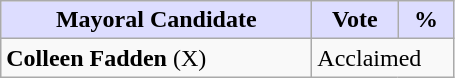<table class="wikitable">
<tr>
<th style="background:#ddf; width:200px;">Mayoral Candidate</th>
<th style="background:#ddf; width:50px;">Vote</th>
<th style="background:#ddf; width:30px;">%</th>
</tr>
<tr>
<td><strong>Colleen Fadden</strong> (X)</td>
<td colspan="2">Acclaimed</td>
</tr>
</table>
